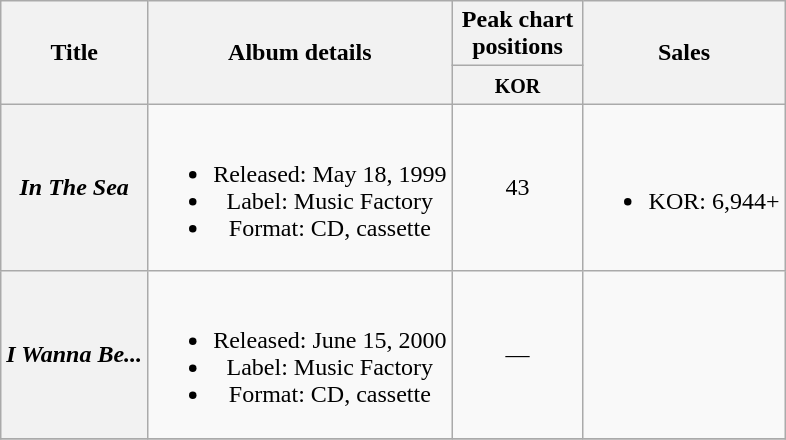<table class="wikitable plainrowheaders" style="text-align:center;">
<tr>
<th scope="col" rowspan="2">Title</th>
<th scope="col" rowspan="2">Album details</th>
<th scope="col" colspan="1" style="width:5em;">Peak chart positions</th>
<th scope="col" rowspan="2">Sales</th>
</tr>
<tr>
<th><small>KOR</small><br></th>
</tr>
<tr>
<th scope="row"><em>In The Sea</em></th>
<td><br><ul><li>Released: May 18, 1999</li><li>Label: Music Factory</li><li>Format: CD, cassette</li></ul></td>
<td>43</td>
<td><br><ul><li>KOR: 6,944+</li></ul></td>
</tr>
<tr>
<th scope="row"><em>I Wanna Be...</em></th>
<td><br><ul><li>Released: June 15, 2000</li><li>Label: Music Factory</li><li>Format: CD, cassette</li></ul></td>
<td>—</td>
<td></td>
</tr>
<tr>
</tr>
</table>
